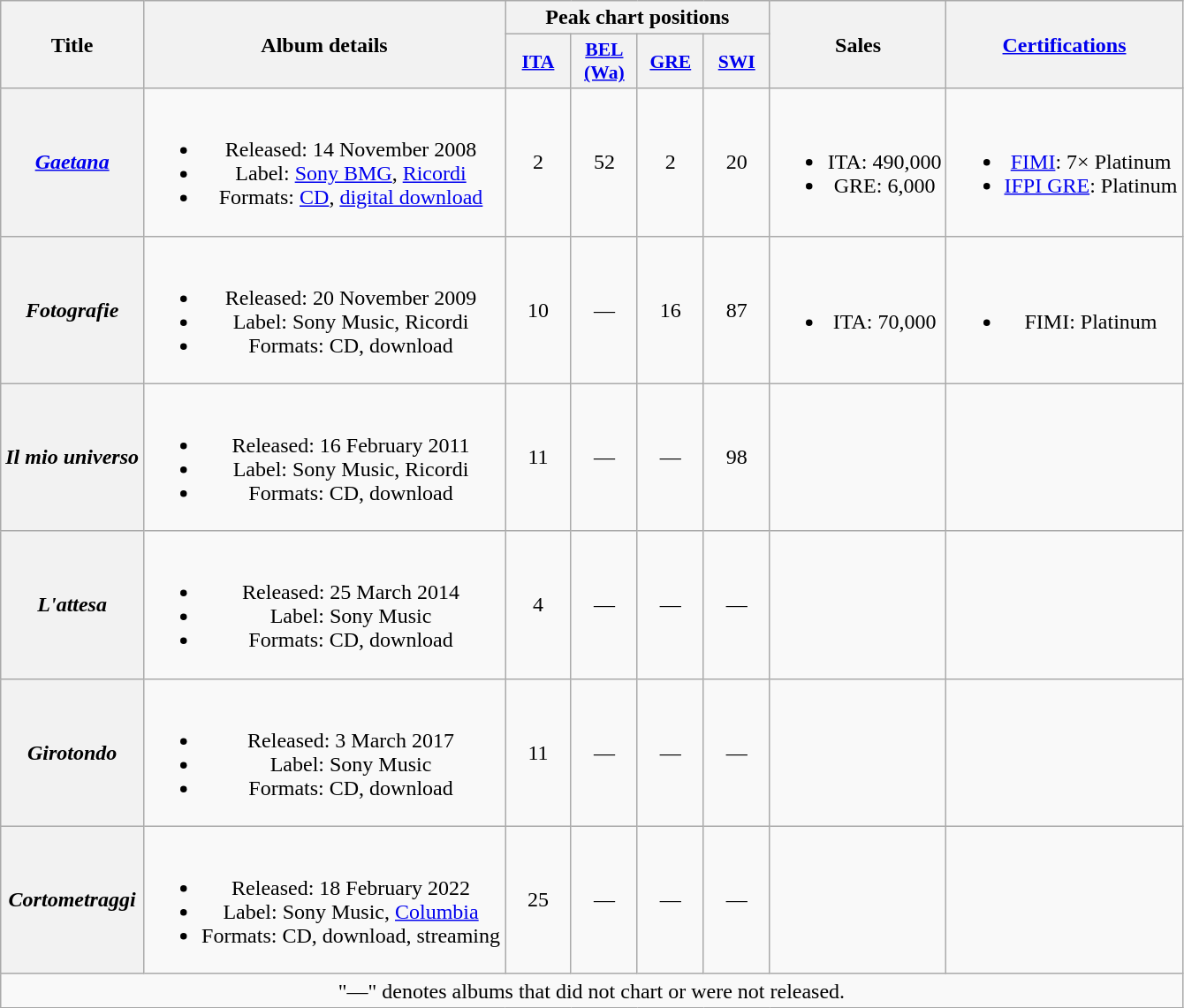<table class="wikitable plainrowheaders" style="text-align:center;" border="1">
<tr>
<th scope="column" rowspan="2">Title</th>
<th scope="column" rowspan="2">Album details</th>
<th scope="column" colspan="4">Peak chart positions</th>
<th scope="column" rowspan="2">Sales</th>
<th scope="column" rowspan="2"><a href='#'>Certifications</a></th>
</tr>
<tr>
<th scope="col" style="width:3em;font-size:90%;"><a href='#'>ITA</a><br></th>
<th scope="col" style="width:3em;font-size:90%;"><a href='#'>BEL (Wa)</a><br></th>
<th scope="col" style="width:3em;font-size:90%;"><a href='#'>GRE</a><br></th>
<th scope="col" style="width:3em;font-size:90%;"><a href='#'>SWI</a><br></th>
</tr>
<tr>
<th scope="row"><em><a href='#'>Gaetana</a></em></th>
<td style="texta-align:left;"><br><ul><li>Released: 14 November 2008</li><li>Label: <a href='#'>Sony BMG</a>, <a href='#'>Ricordi</a></li><li>Formats: <a href='#'>CD</a>, <a href='#'>digital download</a></li></ul></td>
<td>2</td>
<td>52</td>
<td>2</td>
<td>20</td>
<td><br><ul><li>ITA: 490,000</li><li>GRE: 6,000</li></ul></td>
<td><br><ul><li><a href='#'>FIMI</a>: 7× Platinum</li><li><a href='#'>IFPI GRE</a>: Platinum</li></ul></td>
</tr>
<tr>
<th scope="row"><em>Fotografie</em></th>
<td><br><ul><li>Released: 20 November 2009</li><li>Label: Sony Music, Ricordi</li><li>Formats: CD, download</li></ul></td>
<td>10</td>
<td>—</td>
<td>16</td>
<td>87</td>
<td><br><ul><li>ITA: 70,000</li></ul></td>
<td><br><ul><li>FIMI: Platinum</li></ul></td>
</tr>
<tr>
<th scope="row"><em>Il mio universo</em></th>
<td><br><ul><li>Released: 16 February 2011</li><li>Label: Sony Music, Ricordi</li><li>Formats: CD, download</li></ul></td>
<td>11</td>
<td>—</td>
<td>—</td>
<td>98</td>
<td></td>
<td></td>
</tr>
<tr>
<th scope="row"><em>L'attesa</em></th>
<td><br><ul><li>Released: 25 March 2014</li><li>Label: Sony Music</li><li>Formats: CD, download</li></ul></td>
<td>4</td>
<td>—</td>
<td>—</td>
<td>—</td>
<td></td>
<td></td>
</tr>
<tr>
<th scope="row"><em>Girotondo</em></th>
<td><br><ul><li>Released: 3 March 2017</li><li>Label: Sony Music</li><li>Formats: CD, download</li></ul></td>
<td>11</td>
<td>—</td>
<td>—</td>
<td>—</td>
<td></td>
<td></td>
</tr>
<tr>
<th scope="row"><em>Cortometraggi</em></th>
<td><br><ul><li>Released: 18 February 2022</li><li>Label: Sony Music, <a href='#'>Columbia</a></li><li>Formats: CD, download, streaming</li></ul></td>
<td>25<br></td>
<td>—</td>
<td>—</td>
<td>—</td>
<td></td>
<td></td>
</tr>
<tr>
<td colspan="20">"—" denotes albums that did not chart or were not released.</td>
</tr>
</table>
